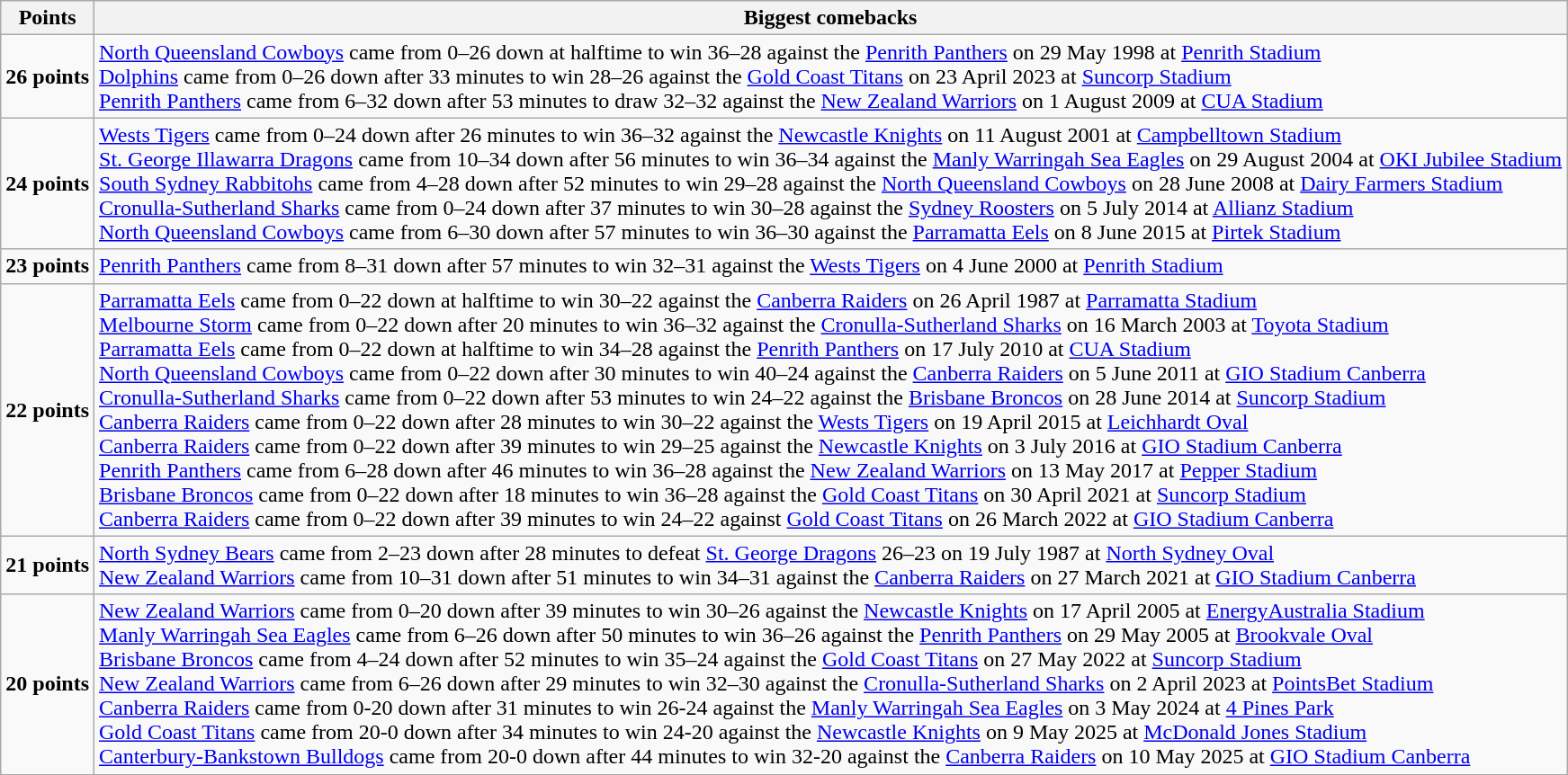<table class="wikitable">
<tr>
<th>Points</th>
<th>Biggest comebacks</th>
</tr>
<tr>
<td><strong>26 points</strong></td>
<td><a href='#'>North Queensland Cowboys</a> came from 0–26 down at halftime to win 36–28 against the <a href='#'>Penrith Panthers</a> on 29 May 1998 at <a href='#'>Penrith Stadium</a><br><a href='#'>Dolphins</a> came from 0–26 down after 33 minutes to win 28–26 against the <a href='#'>Gold Coast Titans</a> on 23 April 2023 at <a href='#'>Suncorp Stadium</a><br><a href='#'>Penrith Panthers</a> came from 6–32 down after 53 minutes to draw 32–32 against the <a href='#'>New Zealand Warriors</a> on 1 August 2009 at <a href='#'>CUA Stadium</a></td>
</tr>
<tr>
<td><strong>24 points</strong></td>
<td><a href='#'>Wests Tigers</a> came from 0–24 down after 26 minutes to win 36–32 against the <a href='#'>Newcastle Knights</a> on 11 August 2001 at <a href='#'>Campbelltown Stadium</a><br><a href='#'>St. George Illawarra Dragons</a> came from 10–34 down after 56 minutes to win 36–34 against the <a href='#'>Manly Warringah Sea Eagles</a> on 29 August 2004 at <a href='#'>OKI Jubilee Stadium</a><br><a href='#'>South Sydney Rabbitohs</a> came from 4–28 down after 52 minutes to win 29–28 against the <a href='#'>North Queensland Cowboys</a> on 28 June 2008 at <a href='#'>Dairy Farmers Stadium</a><br><a href='#'>Cronulla-Sutherland Sharks</a> came from 0–24 down after 37 minutes to win 30–28 against the <a href='#'>Sydney Roosters</a> on 5 July 2014 at <a href='#'>Allianz Stadium</a><br><a href='#'>North Queensland Cowboys</a> came from 6–30 down after 57 minutes to win 36–30 against the <a href='#'>Parramatta Eels</a> on 8 June 2015 at <a href='#'>Pirtek Stadium</a></td>
</tr>
<tr>
<td><strong>23 points</strong></td>
<td><a href='#'>Penrith Panthers</a> came from 8–31 down after 57 minutes to win 32–31 against the <a href='#'>Wests Tigers</a> on 4 June 2000 at <a href='#'>Penrith Stadium</a></td>
</tr>
<tr>
<td><strong>22 points</strong></td>
<td><a href='#'>Parramatta Eels</a> came from 0–22 down at halftime to win 30–22 against the <a href='#'>Canberra Raiders</a> on 26 April 1987 at <a href='#'>Parramatta Stadium</a><br><a href='#'>Melbourne Storm</a> came from 0–22 down after 20 minutes to win 36–32 against the <a href='#'>Cronulla-Sutherland Sharks</a> on 16 March 2003 at <a href='#'>Toyota Stadium</a><br><a href='#'>Parramatta Eels</a> came from 0–22 down at halftime to win 34–28 against the <a href='#'>Penrith Panthers</a> on 17 July 2010 at <a href='#'>CUA Stadium</a><br><a href='#'>North Queensland Cowboys</a> came from 0–22 down after 30 minutes to win 40–24 against the <a href='#'>Canberra Raiders</a> on 5 June 2011 at <a href='#'>GIO Stadium Canberra</a><br><a href='#'>Cronulla-Sutherland Sharks</a> came from 0–22 down after 53 minutes to win 24–22 against the <a href='#'>Brisbane Broncos</a> on 28 June 2014 at <a href='#'>Suncorp Stadium</a><br><a href='#'>Canberra Raiders</a> came from 0–22 down after 28 minutes to win 30–22 against the <a href='#'>Wests Tigers</a> on 19 April 2015 at <a href='#'>Leichhardt Oval</a><br><a href='#'>Canberra Raiders</a> came from 0–22 down after 39 minutes to win 29–25 against the <a href='#'>Newcastle Knights</a> on 3 July 2016 at <a href='#'>GIO Stadium Canberra</a><br><a href='#'>Penrith Panthers</a> came from 6–28 down after 46 minutes to win 36–28 against the <a href='#'>New Zealand Warriors</a> on 13 May 2017 at <a href='#'>Pepper Stadium</a><br><a href='#'>Brisbane Broncos</a> came from 0–22 down after 18 minutes to win 36–28 against the <a href='#'>Gold Coast Titans</a> on 30 April 2021 at <a href='#'>Suncorp Stadium</a><br><a href='#'>Canberra Raiders</a> came from 0–22 down after 39 minutes to win 24–22 against <a href='#'>Gold Coast Titans</a> on 26 March 2022 at <a href='#'>GIO Stadium Canberra</a></td>
</tr>
<tr>
<td><strong>21 points</strong></td>
<td><a href='#'>North Sydney Bears</a> came from 2–23 down after 28 minutes to defeat <a href='#'>St. George Dragons</a> 26–23 on 19 July 1987 at <a href='#'>North Sydney Oval</a><br><a href='#'>New Zealand Warriors</a> came from 10–31 down after 51 minutes to win 34–31 against the <a href='#'>Canberra Raiders</a> on 27 March 2021 at <a href='#'>GIO Stadium Canberra</a></td>
</tr>
<tr>
<td><strong>20 points</strong></td>
<td><a href='#'>New Zealand Warriors</a> came from 0–20 down after 39 minutes to win 30–26 against the <a href='#'>Newcastle Knights</a> on 17 April 2005 at <a href='#'>EnergyAustralia Stadium</a><br><a href='#'>Manly Warringah Sea Eagles</a> came from 6–26 down after 50 minutes to win 36–26 against the <a href='#'>Penrith Panthers</a> on 29 May 2005 at <a href='#'>Brookvale Oval</a><br><a href='#'>Brisbane Broncos</a> came from 4–24 down after 52 minutes to win 35–24 against the <a href='#'>Gold Coast Titans</a> on 27 May 2022 at <a href='#'>Suncorp Stadium</a><br><a href='#'>New Zealand Warriors</a> came from 6–26 down after 29 minutes to win 32–30 against the <a href='#'>Cronulla-Sutherland Sharks</a> on 2 April 2023 at <a href='#'>PointsBet Stadium</a><br><a href='#'>Canberra Raiders</a> came from 0-20 down after 31 minutes to win 26-24 against the <a href='#'>Manly Warringah Sea Eagles</a> on 3 May 2024 at <a href='#'>4 Pines Park</a><br><a href='#'>Gold Coast Titans</a> came from 20-0 down after 34 minutes to win 24-20 against the <a href='#'>Newcastle Knights</a> on 9 May 2025 at <a href='#'>McDonald Jones Stadium</a><br><a href='#'>Canterbury-Bankstown Bulldogs</a> came from 20-0 down after 44 minutes to win 32-20 against the <a href='#'>Canberra Raiders</a> on 10 May 2025 at <a href='#'>GIO Stadium Canberra</a></td>
</tr>
</table>
